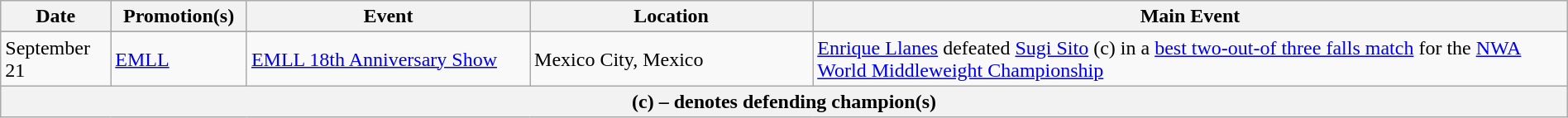<table class="wikitable" style="width:100%;">
<tr>
<th width=5%>Date</th>
<th width=5%>Promotion(s)</th>
<th style="width:15%;">Event</th>
<th style="width:15%;">Location</th>
<th style="width:40%;">Main Event</th>
</tr>
<tr style="width:20%;"| Notes>
</tr>
<tr>
<td>September 21</td>
<td><a href='#'>EMLL</a></td>
<td><a href='#'>EMLL 18th Anniversary Show</a></td>
<td>Mexico City, Mexico</td>
<td><a href='#'>Enrique Llanes</a> defeated <a href='#'>Sugi Sito</a> (c) in a <a href='#'>best two-out-of three falls match</a> for the <a href='#'>NWA World Middleweight Championship</a></td>
</tr>
<tr>
<th colspan="5">(c) – denotes defending champion(s)</th>
</tr>
</table>
